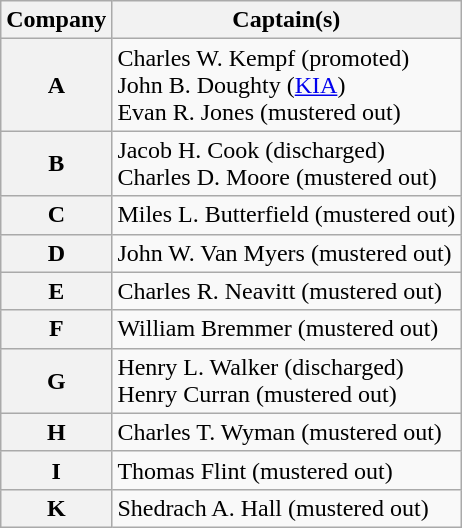<table class="wikitable">
<tr>
<th>Company</th>
<th>Captain(s)</th>
</tr>
<tr>
<th>A</th>
<td>Charles W. Kempf (promoted)<br>John B. Doughty (<a href='#'>KIA</a>)<br>Evan R. Jones (mustered out)</td>
</tr>
<tr>
<th>B</th>
<td>Jacob H. Cook (discharged)<br>Charles D. Moore (mustered out)</td>
</tr>
<tr>
<th>C</th>
<td>Miles L. Butterfield (mustered out)</td>
</tr>
<tr>
<th>D</th>
<td>John W. Van Myers (mustered out)</td>
</tr>
<tr>
<th>E</th>
<td>Charles R. Neavitt (mustered out)</td>
</tr>
<tr>
<th>F</th>
<td>William Bremmer (mustered out)</td>
</tr>
<tr>
<th>G</th>
<td>Henry L. Walker (discharged)<br>Henry Curran (mustered out)</td>
</tr>
<tr>
<th>H</th>
<td>Charles T. Wyman (mustered out)</td>
</tr>
<tr>
<th>I</th>
<td>Thomas Flint (mustered out)</td>
</tr>
<tr>
<th>K</th>
<td>Shedrach A. Hall (mustered out)</td>
</tr>
</table>
